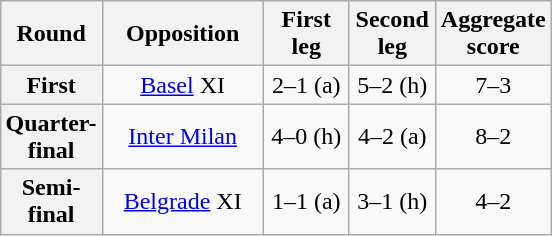<table class="wikitable plainrowheaders" style="text-align:center;margin-left:1em;float:right">
<tr>
<th scope="col" style="width:25px;">Round</th>
<th scope="col" style="width:100px;">Opposition</th>
<th scope="col" style="width:50px;">First leg</th>
<th scope="col" style="width:50px;">Second leg</th>
<th scope="col" style="width:50px;">Aggregate score</th>
</tr>
<tr>
<th scope="row" style="text-align:center">First</th>
<td><a href='#'>Basel</a> XI</td>
<td>2–1 (a)</td>
<td>5–2 (h)</td>
<td>7–3</td>
</tr>
<tr>
<th scope="row" style="text-align:center">Quarter-final</th>
<td><a href='#'>Inter Milan</a></td>
<td>4–0 (h)</td>
<td>4–2 (a)</td>
<td>8–2</td>
</tr>
<tr>
<th scope="row" style="text-align:center">Semi-final</th>
<td><a href='#'>Belgrade</a> XI</td>
<td>1–1 (a)</td>
<td>3–1 (h)</td>
<td>4–2</td>
</tr>
</table>
